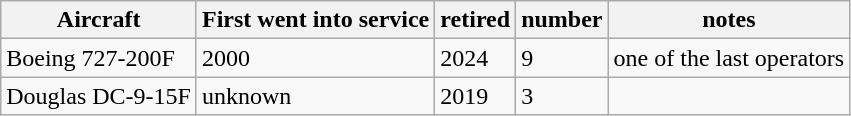<table class="wikitable">
<tr>
<th>Aircraft</th>
<th>First went into service</th>
<th>retired</th>
<th>number</th>
<th>notes</th>
</tr>
<tr>
<td>Boeing 727-200F</td>
<td>2000</td>
<td>2024</td>
<td>9</td>
<td>one of the last operators</td>
</tr>
<tr>
<td>Douglas DC-9-15F</td>
<td>unknown</td>
<td>2019</td>
<td>3</td>
<td></td>
</tr>
</table>
